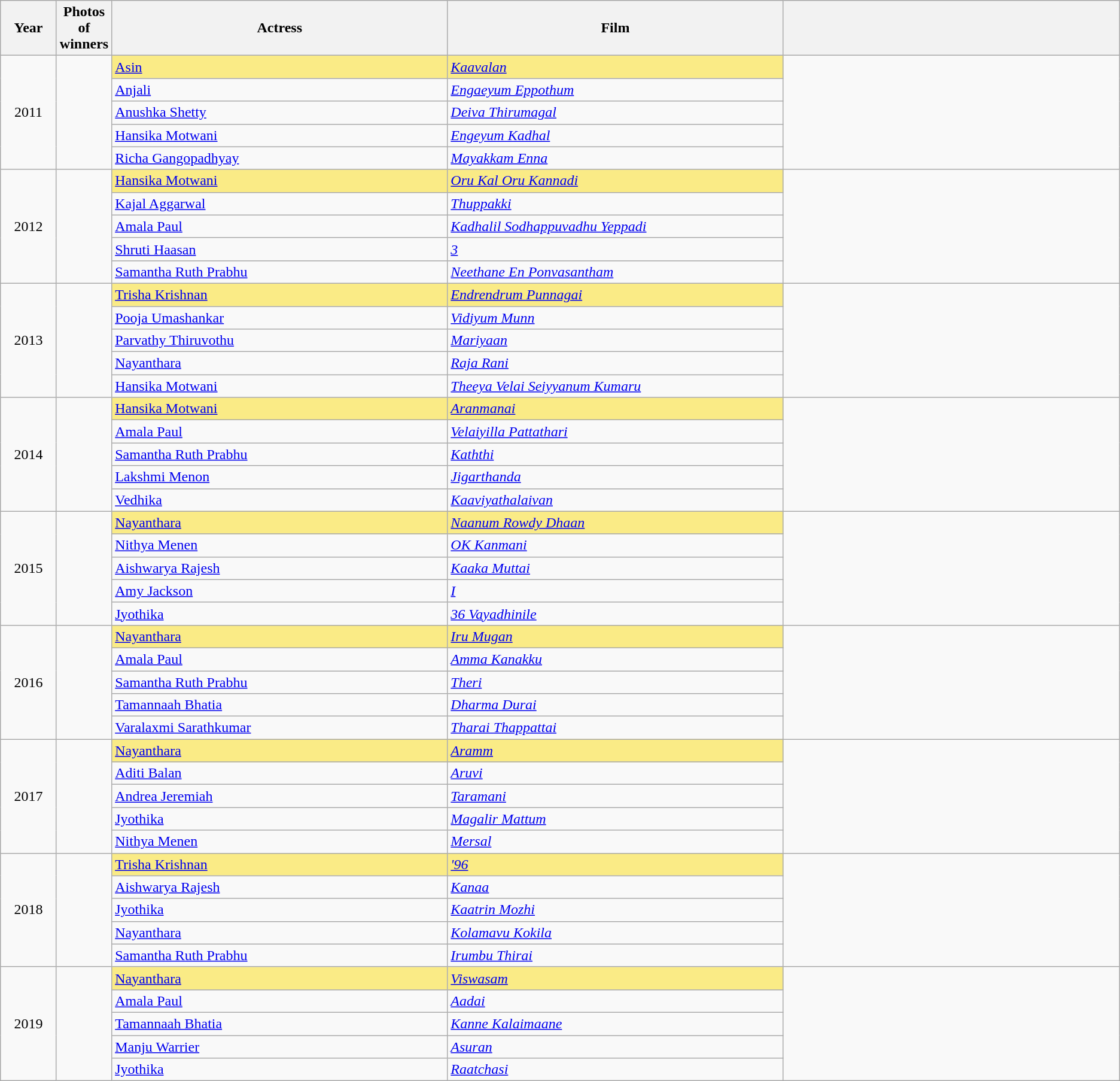<table class="wikitable sortable">
<tr>
<th style="width:5%;text-align:center;">Year</th>
<th style="width:3%;text-align:center;">Photos of winners</th>
<th style="width:30%;text-align:center;">Actress</th>
<th style="width:30%;text-align:center;">Film</th>
<th class="unsortable"></th>
</tr>
<tr>
<td rowspan=5 style="text-align:center">2011 </td>
<td rowspan=5 style="text-align:center"></td>
<td style="background:#FAEB86;"><a href='#'>Asin</a> </td>
<td style="background:#FAEB86;"><em><a href='#'>Kaavalan</a></em></td>
<td rowspan=5 style="text-align:center"></td>
</tr>
<tr>
<td><a href='#'>Anjali</a></td>
<td><em><a href='#'>Engaeyum Eppothum</a></em></td>
</tr>
<tr>
<td><a href='#'>Anushka Shetty</a></td>
<td><em><a href='#'>Deiva Thirumagal</a></em></td>
</tr>
<tr>
<td><a href='#'>Hansika Motwani</a></td>
<td><em><a href='#'>Engeyum Kadhal</a></em></td>
</tr>
<tr>
<td><a href='#'>Richa Gangopadhyay</a></td>
<td><em><a href='#'>Mayakkam Enna</a></em></td>
</tr>
<tr>
<td rowspan=5 style="text-align:center">2012 </td>
<td rowspan=5 style="text-align:center"></td>
<td style="background:#FAEB86;"><a href='#'>Hansika Motwani</a> </td>
<td style="background:#FAEB86;"><em><a href='#'>Oru Kal Oru Kannadi</a></em></td>
<td rowspan=5 style="text-align:center"></td>
</tr>
<tr>
<td><a href='#'>Kajal Aggarwal</a></td>
<td><em><a href='#'>Thuppakki</a></em></td>
</tr>
<tr>
<td><a href='#'>Amala Paul</a></td>
<td><em><a href='#'>Kadhalil Sodhappuvadhu Yeppadi</a></em></td>
</tr>
<tr>
<td><a href='#'>Shruti Haasan</a></td>
<td><em><a href='#'>3</a></em></td>
</tr>
<tr>
<td><a href='#'>Samantha Ruth Prabhu</a></td>
<td><em><a href='#'>Neethane En Ponvasantham</a></em></td>
</tr>
<tr>
<td rowspan=5 style="text-align:center">2013 </td>
<td rowspan=5 style="text-align:center"></td>
<td style="background:#FAEB86;"><a href='#'>Trisha Krishnan</a> </td>
<td style="background:#FAEB86;"><em><a href='#'>Endrendrum Punnagai</a></em></td>
<td rowspan=5 style="text-align:center"></td>
</tr>
<tr>
<td><a href='#'>Pooja Umashankar</a></td>
<td><em><a href='#'>Vidiyum Munn</a></em></td>
</tr>
<tr>
<td><a href='#'>Parvathy Thiruvothu</a></td>
<td><em><a href='#'>Mariyaan</a></em></td>
</tr>
<tr>
<td><a href='#'>Nayanthara</a></td>
<td><em><a href='#'>Raja Rani</a></em></td>
</tr>
<tr>
<td><a href='#'>Hansika Motwani</a></td>
<td><em><a href='#'>Theeya Velai Seiyyanum Kumaru</a></em></td>
</tr>
<tr>
<td rowspan=5 style="text-align:center">2014 </td>
<td rowspan=5 style="text-align:center"></td>
<td style="background:#FAEB86;"><a href='#'>Hansika Motwani</a> </td>
<td style="background:#FAEB86;"><em><a href='#'>Aranmanai</a></em></td>
<td rowspan=5 style="text-align:center"></td>
</tr>
<tr>
<td><a href='#'>Amala Paul</a></td>
<td><em><a href='#'>Velaiyilla Pattathari</a></em></td>
</tr>
<tr>
<td><a href='#'>Samantha Ruth Prabhu</a></td>
<td><em><a href='#'>Kaththi</a></em></td>
</tr>
<tr>
<td><a href='#'>Lakshmi Menon</a></td>
<td><em><a href='#'>Jigarthanda</a></em></td>
</tr>
<tr>
<td><a href='#'>Vedhika</a></td>
<td><em><a href='#'>Kaaviyathalaivan</a></em></td>
</tr>
<tr>
<td rowspan=5 style="text-align:center">2015 </td>
<td rowspan=5 style="text-align:center"></td>
<td style="background:#FAEB86;"><a href='#'>Nayanthara</a> </td>
<td style="background:#FAEB86;"><em><a href='#'>Naanum Rowdy Dhaan</a></em></td>
<td rowspan=5 style="text-align:center"></td>
</tr>
<tr>
<td><a href='#'>Nithya Menen</a></td>
<td><em><a href='#'>OK Kanmani</a></em></td>
</tr>
<tr>
<td><a href='#'>Aishwarya Rajesh</a></td>
<td><em><a href='#'>Kaaka Muttai</a></em></td>
</tr>
<tr>
<td><a href='#'>Amy Jackson</a></td>
<td><em><a href='#'>I</a></em></td>
</tr>
<tr>
<td><a href='#'>Jyothika</a></td>
<td><em><a href='#'>36 Vayadhinile</a></em></td>
</tr>
<tr>
<td rowspan=5 style="text-align:center">2016 </td>
<td rowspan=5 style="text-align:center"></td>
<td style="background:#FAEB86;"><a href='#'>Nayanthara</a> </td>
<td style="background:#FAEB86;"><em><a href='#'>Iru Mugan</a></em></td>
<td rowspan=5 style="text-align:center"></td>
</tr>
<tr>
<td><a href='#'>Amala Paul</a></td>
<td><em><a href='#'>Amma Kanakku</a></em></td>
</tr>
<tr>
<td><a href='#'>Samantha Ruth Prabhu</a></td>
<td><em><a href='#'>Theri</a></em></td>
</tr>
<tr>
<td><a href='#'>Tamannaah Bhatia</a></td>
<td><em><a href='#'>Dharma Durai</a></em></td>
</tr>
<tr>
<td><a href='#'>Varalaxmi Sarathkumar</a></td>
<td><em><a href='#'>Tharai Thappattai</a></em></td>
</tr>
<tr>
<td rowspan=5 style="text-align:center">2017 </td>
<td rowspan=5 style="text-align:center"></td>
<td style="background:#FAEB86;"><a href='#'>Nayanthara</a> </td>
<td style="background:#FAEB86;"><em><a href='#'>Aramm</a></em></td>
<td rowspan=5 style="text-align:center"></td>
</tr>
<tr>
<td><a href='#'>Aditi Balan</a></td>
<td><em><a href='#'>Aruvi</a></em></td>
</tr>
<tr>
<td><a href='#'>Andrea Jeremiah</a></td>
<td><em><a href='#'>Taramani</a></em></td>
</tr>
<tr>
<td><a href='#'>Jyothika</a></td>
<td><em><a href='#'>Magalir Mattum</a></em></td>
</tr>
<tr>
<td><a href='#'>Nithya Menen</a></td>
<td><em><a href='#'>Mersal</a></em></td>
</tr>
<tr>
<td rowspan=5 style="text-align:center">2018 </td>
<td rowspan=5 style="text-align:center"></td>
<td style="background:#FAEB86;"><a href='#'>Trisha Krishnan</a> </td>
<td style="background:#FAEB86;"><em><a href='#'>'96</a></em></td>
<td rowspan=5 style="text-align:center"></td>
</tr>
<tr>
<td><a href='#'>Aishwarya Rajesh</a></td>
<td><em><a href='#'>Kanaa</a></em></td>
</tr>
<tr>
<td><a href='#'>Jyothika</a></td>
<td><em><a href='#'>Kaatrin Mozhi</a></em></td>
</tr>
<tr>
<td><a href='#'>Nayanthara</a></td>
<td><em><a href='#'>Kolamavu Kokila</a></em></td>
</tr>
<tr>
<td><a href='#'>Samantha Ruth Prabhu</a></td>
<td><em><a href='#'>Irumbu Thirai</a></em></td>
</tr>
<tr>
<td rowspan=5 style="text-align:center">2019 </td>
<td rowspan=5 style="text-align:center"></td>
<td style="background:#FAEB86;"><a href='#'>Nayanthara</a> </td>
<td style="background:#FAEB86;"><em><a href='#'>Viswasam</a></em></td>
<td rowspan=5 style="text-align:center"></td>
</tr>
<tr>
<td><a href='#'>Amala Paul</a></td>
<td><em><a href='#'>Aadai</a></em></td>
</tr>
<tr>
<td><a href='#'>Tamannaah Bhatia</a></td>
<td><em><a href='#'>Kanne Kalaimaane</a></em></td>
</tr>
<tr>
<td><a href='#'>Manju Warrier</a></td>
<td><em><a href='#'>Asuran</a></em></td>
</tr>
<tr>
<td><a href='#'>Jyothika</a></td>
<td><em><a href='#'>Raatchasi</a></em></td>
</tr>
</table>
